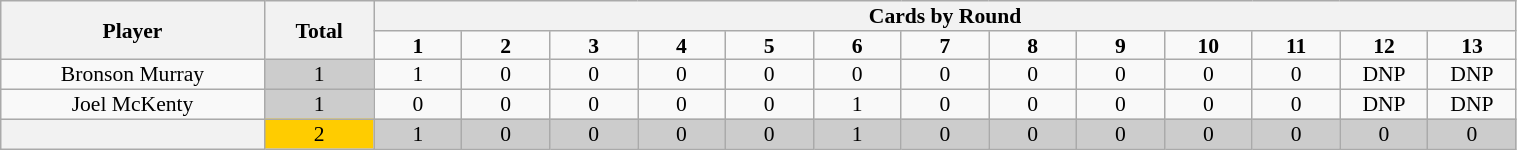<table class="wikitable" style="text-align:center; line-height: 90%; font-size:90%;" width=80%>
<tr>
<th rowspan=2 width=12%>Player</th>
<th rowspan=2 width=5%>Total</th>
<th colspan=13>Cards by Round</th>
</tr>
<tr>
<td width=4%><strong>1</strong></td>
<td width=4%><strong>2</strong></td>
<td width=4%><strong>3</strong></td>
<td width=4%><strong>4</strong></td>
<td width=4%><strong>5</strong></td>
<td width=4%><strong>6</strong></td>
<td width=4%><strong>7</strong></td>
<td width=4%><strong>8</strong></td>
<td width=4%><strong>9</strong></td>
<td width=4%><strong>10</strong></td>
<td width=4%><strong>11</strong></td>
<td width=4%><strong>12</strong></td>
<td width=4%><strong>13</strong></td>
</tr>
<tr>
<td>Bronson Murray</td>
<td bgcolor=#cccccc>1</td>
<td>1</td>
<td>0</td>
<td>0</td>
<td>0</td>
<td>0</td>
<td>0</td>
<td>0</td>
<td>0</td>
<td>0</td>
<td>0</td>
<td>0</td>
<td>DNP</td>
<td>DNP</td>
</tr>
<tr>
<td>Joel McKenty</td>
<td bgcolor=#cccccc>1</td>
<td>0</td>
<td>0</td>
<td>0</td>
<td>0</td>
<td>0</td>
<td>1</td>
<td>0</td>
<td>0</td>
<td>0</td>
<td>0</td>
<td>0</td>
<td>DNP</td>
<td>DNP</td>
</tr>
<tr>
<th></th>
<td bgcolor=#ffcc00>2</td>
<td bgcolor=#cccccc>1</td>
<td bgcolor=#cccccc>0</td>
<td bgcolor=#cccccc>0</td>
<td bgcolor=#cccccc>0</td>
<td bgcolor=#cccccc>0</td>
<td bgcolor=#cccccc>1</td>
<td bgcolor=#cccccc>0</td>
<td bgcolor=#cccccc>0</td>
<td bgcolor=#cccccc>0</td>
<td bgcolor=#cccccc>0</td>
<td bgcolor=#cccccc>0</td>
<td bgcolor=#cccccc>0</td>
<td bgcolor=#cccccc>0</td>
</tr>
</table>
